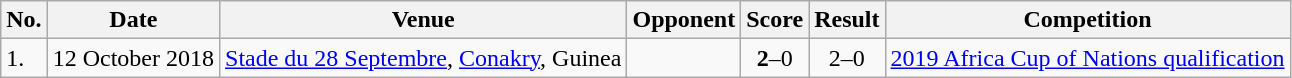<table class="wikitable">
<tr>
<th>No.</th>
<th>Date</th>
<th>Venue</th>
<th>Opponent</th>
<th>Score</th>
<th>Result</th>
<th>Competition</th>
</tr>
<tr>
<td>1.</td>
<td>12 October 2018</td>
<td><a href='#'>Stade du 28 Septembre</a>, <a href='#'>Conakry</a>, Guinea</td>
<td></td>
<td align=center><strong>2</strong>–0</td>
<td align=center>2–0</td>
<td><a href='#'>2019 Africa Cup of Nations qualification</a></td>
</tr>
</table>
